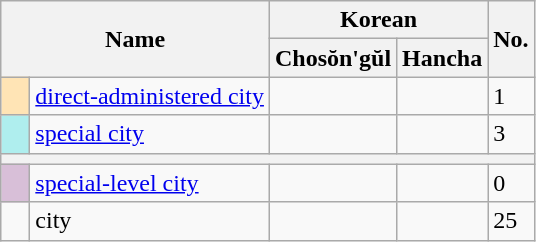<table class=wikitable>
<tr>
<th rowspan=2 colspan=2>Name</th>
<th colspan=2>Korean</th>
<th rowspan=2>No.</th>
</tr>
<tr>
<th>Chosŏn'gŭl</th>
<th>Hancha</th>
</tr>
<tr>
<td bgcolor="Moccasin">   </td>
<td><a href='#'>direct-administered city</a></td>
<td></td>
<td></td>
<td>1</td>
</tr>
<tr>
<td bgcolor="PaleTurquoise">   </td>
<td><a href='#'>special city</a></td>
<td></td>
<td></td>
<td>3</td>
</tr>
<tr>
<th colspan=5></th>
</tr>
<tr>
<td bgcolor="Thistle">   </td>
<td><a href='#'>special-level city</a></td>
<td></td>
<td></td>
<td>0</td>
</tr>
<tr>
<td>   </td>
<td>city</td>
<td></td>
<td></td>
<td>25</td>
</tr>
</table>
